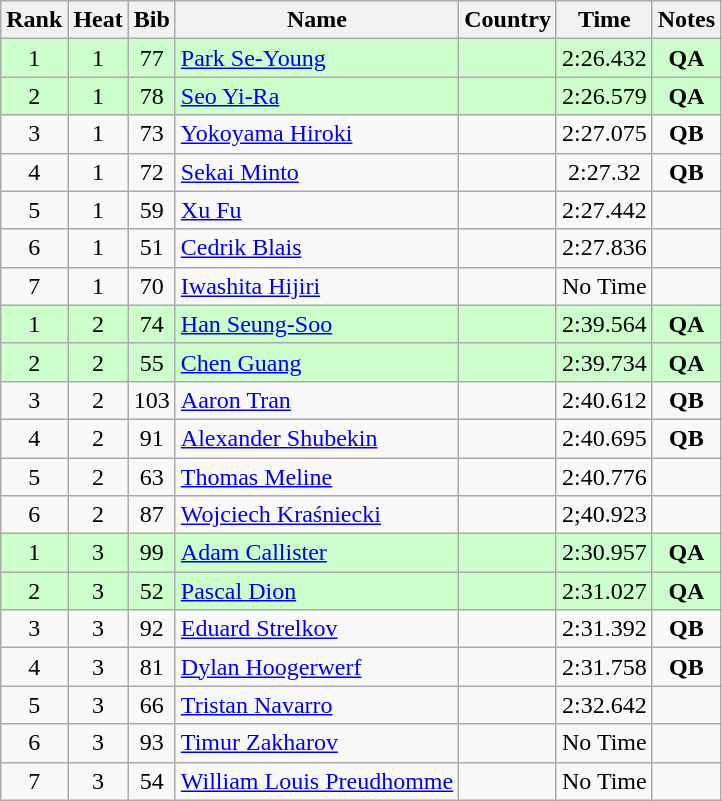<table class="wikitable sortable" style="text-align:center">
<tr>
<th>Rank</th>
<th>Heat</th>
<th>Bib</th>
<th>Name</th>
<th>Country</th>
<th>Time</th>
<th>Notes</th>
</tr>
<tr style="background:#cfc;">
<td>1</td>
<td>1</td>
<td>77</td>
<td align=left><a href='#'>Park Se-Young</a></td>
<td align=left></td>
<td>2:26.432</td>
<td><strong>QA</strong></td>
</tr>
<tr style="background:#cfc;">
<td>2</td>
<td>1</td>
<td>78</td>
<td align=left><a href='#'>Seo Yi-Ra</a></td>
<td align=left></td>
<td>2:26.579</td>
<td><strong>QA</strong></td>
</tr>
<tr>
<td>3</td>
<td>1</td>
<td>73</td>
<td align=left><a href='#'>Yokoyama Hiroki</a></td>
<td align=left></td>
<td>2:27.075</td>
<td><strong>QB</strong></td>
</tr>
<tr>
<td>4</td>
<td>1</td>
<td>72</td>
<td align=left><a href='#'>Sekai Minto</a></td>
<td align=left></td>
<td>2:27.32</td>
<td><strong>QB</strong></td>
</tr>
<tr>
<td>5</td>
<td>1</td>
<td>59</td>
<td align=left><a href='#'>Xu Fu</a></td>
<td align=left></td>
<td>2:27.442</td>
<td></td>
</tr>
<tr>
<td>6</td>
<td>1</td>
<td>51</td>
<td align=left><a href='#'>Cedrik Blais</a></td>
<td align=left></td>
<td>2:27.836</td>
<td></td>
</tr>
<tr>
<td>7</td>
<td>1</td>
<td>70</td>
<td align=left><a href='#'>Iwashita Hijiri</a></td>
<td align=left></td>
<td>No Time</td>
<td></td>
</tr>
<tr style="background:#cfc;">
<td>1</td>
<td>2</td>
<td>74</td>
<td align=left><a href='#'>Han Seung-Soo</a></td>
<td align=left></td>
<td>2:39.564</td>
<td><strong>QA</strong></td>
</tr>
<tr style="background:#cfc;">
<td>2</td>
<td>2</td>
<td>55</td>
<td align=left><a href='#'>Chen Guang</a></td>
<td align=left></td>
<td>2:39.734</td>
<td><strong>QA</strong></td>
</tr>
<tr>
<td>3</td>
<td>2</td>
<td>103</td>
<td align=left><a href='#'>Aaron Tran</a></td>
<td align=left></td>
<td>2:40.612</td>
<td><strong>QB</strong></td>
</tr>
<tr>
<td>4</td>
<td>2</td>
<td>91</td>
<td align=left><a href='#'>Alexander Shubekin</a></td>
<td align=left></td>
<td>2:40.695</td>
<td><strong>QB</strong></td>
</tr>
<tr>
<td>5</td>
<td>2</td>
<td>63</td>
<td align=left><a href='#'>Thomas Meline</a></td>
<td align=left></td>
<td>2:40.776</td>
<td></td>
</tr>
<tr>
<td>6</td>
<td>2</td>
<td>87</td>
<td align=left><a href='#'>Wojciech Kraśniecki</a></td>
<td align=left></td>
<td>2;40.923</td>
<td></td>
</tr>
<tr style="background:#cfc;">
<td>1</td>
<td>3</td>
<td>99</td>
<td align=left><a href='#'>Adam Callister</a></td>
<td align=left></td>
<td>2:30.957</td>
<td><strong>QA</strong></td>
</tr>
<tr style="background:#cfc;">
<td>2</td>
<td>3</td>
<td>52</td>
<td align=left><a href='#'>Pascal Dion</a></td>
<td align=left></td>
<td>2:31.027</td>
<td><strong>QA</strong></td>
</tr>
<tr>
<td>3</td>
<td>3</td>
<td>92</td>
<td align=left><a href='#'>Eduard Strelkov</a></td>
<td align=left></td>
<td>2:31.392</td>
<td><strong>QB</strong></td>
</tr>
<tr>
<td>4</td>
<td>3</td>
<td>81</td>
<td align=left><a href='#'>Dylan Hoogerwerf</a></td>
<td align=left></td>
<td>2:31.758</td>
<td><strong>QB</strong></td>
</tr>
<tr>
<td>5</td>
<td>3</td>
<td>66</td>
<td align=left><a href='#'>Tristan Navarro</a></td>
<td align=left></td>
<td>2:32.642</td>
<td></td>
</tr>
<tr>
<td>6</td>
<td>3</td>
<td>93</td>
<td align=left><a href='#'>Timur Zakharov</a></td>
<td align=left></td>
<td>No Time</td>
<td></td>
</tr>
<tr>
<td>7</td>
<td>3</td>
<td>54</td>
<td align=left><a href='#'>William Louis Preudhomme</a></td>
<td align=left></td>
<td>No Time</td>
<td></td>
</tr>
</table>
